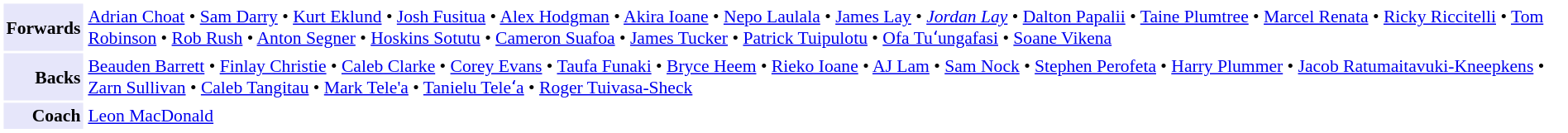<table cellpadding="2" style="border: 1px solid white; font-size:90%;">
<tr>
<td style="text-align:right;" bgcolor="lavender"><strong>Forwards</strong></td>
<td style="text-align:left;"><a href='#'>Adrian Choat</a> • <a href='#'>Sam Darry</a> • <a href='#'>Kurt Eklund</a> • <a href='#'>Josh Fusitua</a> • <a href='#'>Alex Hodgman</a> • <a href='#'>Akira Ioane</a> • <a href='#'>Nepo Laulala</a> • <a href='#'>James Lay</a> • <em><a href='#'>Jordan Lay</a></em> • <a href='#'>Dalton Papalii</a> • <a href='#'>Taine Plumtree</a> • <a href='#'>Marcel Renata</a> • <a href='#'>Ricky Riccitelli</a> • <a href='#'>Tom Robinson</a> • <a href='#'>Rob Rush</a> • <a href='#'>Anton Segner</a> • <a href='#'>Hoskins Sotutu</a> • <a href='#'>Cameron Suafoa</a> • <a href='#'>James Tucker</a> • <a href='#'>Patrick Tuipulotu</a> • <a href='#'>Ofa Tuʻungafasi</a> • <a href='#'>Soane Vikena</a></td>
</tr>
<tr>
<td style="text-align:right;" bgcolor="lavender"><strong>Backs</strong></td>
<td style="text-align:left;"><a href='#'>Beauden Barrett</a> • <a href='#'>Finlay Christie</a> • <a href='#'>Caleb Clarke</a> • <a href='#'>Corey Evans</a> • <a href='#'>Taufa Funaki</a> • <a href='#'>Bryce Heem</a> • <a href='#'>Rieko Ioane</a> • <a href='#'>AJ Lam</a> • <a href='#'>Sam Nock</a> • <a href='#'>Stephen Perofeta</a> • <a href='#'>Harry Plummer</a> • <a href='#'>Jacob Ratumaitavuki-Kneepkens</a> • <a href='#'>Zarn Sullivan</a> • <a href='#'>Caleb Tangitau</a> • <a href='#'>Mark Tele'a</a> • <a href='#'>Tanielu Teleʻa</a> • <a href='#'>Roger Tuivasa-Sheck</a></td>
</tr>
<tr>
<td style="text-align:right;" bgcolor="lavender"><strong>Coach</strong></td>
<td style="text-align:left;"><a href='#'>Leon MacDonald</a></td>
</tr>
</table>
